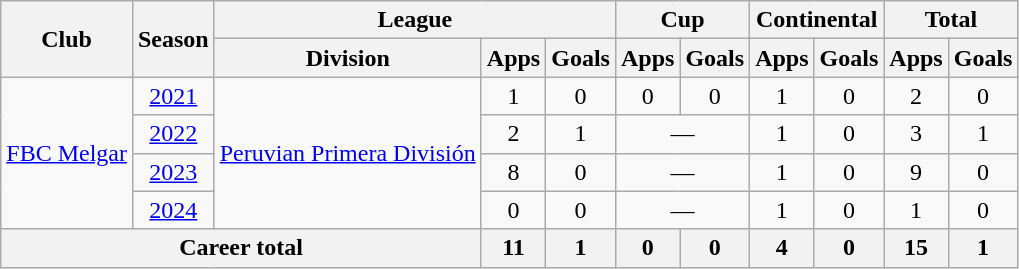<table class="wikitable" style="text-align: center">
<tr>
<th rowspan="2">Club</th>
<th rowspan="2">Season</th>
<th colspan="3">League</th>
<th colspan="2">Cup</th>
<th colspan="2">Continental</th>
<th colspan="2">Total</th>
</tr>
<tr>
<th>Division</th>
<th>Apps</th>
<th>Goals</th>
<th>Apps</th>
<th>Goals</th>
<th>Apps</th>
<th>Goals</th>
<th>Apps</th>
<th>Goals</th>
</tr>
<tr>
<td rowspan="4"><a href='#'>FBC Melgar</a></td>
<td><a href='#'>2021</a></td>
<td rowspan="4"><a href='#'>Peruvian Primera División</a></td>
<td>1</td>
<td>0</td>
<td>0</td>
<td>0</td>
<td>1</td>
<td>0</td>
<td>2</td>
<td>0</td>
</tr>
<tr>
<td><a href='#'>2022</a></td>
<td>2</td>
<td>1</td>
<td colspan="2">—</td>
<td>1</td>
<td>0</td>
<td>3</td>
<td>1</td>
</tr>
<tr>
<td><a href='#'>2023</a></td>
<td>8</td>
<td>0</td>
<td colspan="2">—</td>
<td>1</td>
<td>0</td>
<td>9</td>
<td>0</td>
</tr>
<tr>
<td><a href='#'>2024</a></td>
<td>0</td>
<td>0</td>
<td colspan="2">—</td>
<td>1</td>
<td>0</td>
<td>1</td>
<td>0</td>
</tr>
<tr>
<th colspan="3"><strong>Career total</strong></th>
<th>11</th>
<th>1</th>
<th>0</th>
<th>0</th>
<th>4</th>
<th>0</th>
<th>15</th>
<th>1</th>
</tr>
</table>
